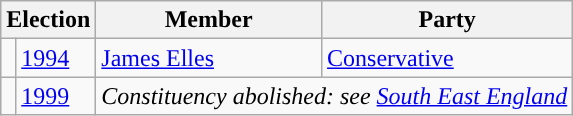<table class="wikitable">
<tr>
<th colspan="2">Election</th>
<th>Member</th>
<th>Party</th>
</tr>
<tr>
<td style="background-color: "></td>
<td><a href='#'>1994</a></td>
<td><a href='#'>James Elles</a></td>
<td><a href='#'>Conservative</a></td>
</tr>
<tr>
<td></td>
<td><a href='#'>1999</a></td>
<td colspan="2"><em>Constituency abolished: see <a href='#'>South East England</a></em></td>
</tr>
</table>
